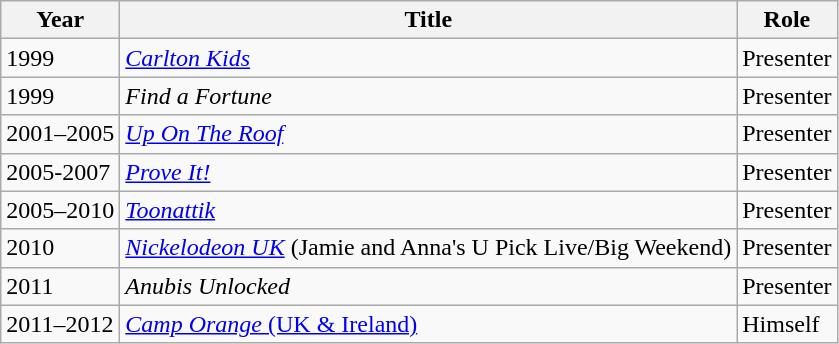<table class="wikitable">
<tr>
<th>Year</th>
<th>Title</th>
<th>Role</th>
</tr>
<tr>
<td>1999</td>
<td><em><a href='#'>Carlton Kids</a></em></td>
<td>Presenter</td>
</tr>
<tr>
<td>1999</td>
<td><em>Find a Fortune</em></td>
<td>Presenter</td>
</tr>
<tr>
<td>2001–2005</td>
<td><em><a href='#'>Up On The Roof</a></em></td>
<td>Presenter</td>
</tr>
<tr>
<td>2005-2007</td>
<td><em><a href='#'>Prove It!</a></em></td>
<td>Presenter</td>
</tr>
<tr>
<td>2005–2010</td>
<td><em><a href='#'>Toonattik</a></em></td>
<td>Presenter</td>
</tr>
<tr>
<td>2010</td>
<td><em><a href='#'>Nickelodeon UK</a></em> (Jamie and Anna's U Pick Live/Big Weekend)</td>
<td>Presenter</td>
</tr>
<tr>
<td>2011</td>
<td><em>Anubis Unlocked</em></td>
<td>Presenter</td>
</tr>
<tr>
<td>2011–2012</td>
<td><a href='#'><em>Camp Orange</em> (UK & Ireland)</a></td>
<td>Himself</td>
</tr>
</table>
